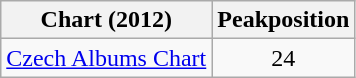<table class="wikitable">
<tr>
<th>Chart (2012)</th>
<th>Peakposition</th>
</tr>
<tr>
<td><a href='#'>Czech Albums Chart</a></td>
<td style="text-align:center;">24</td>
</tr>
</table>
